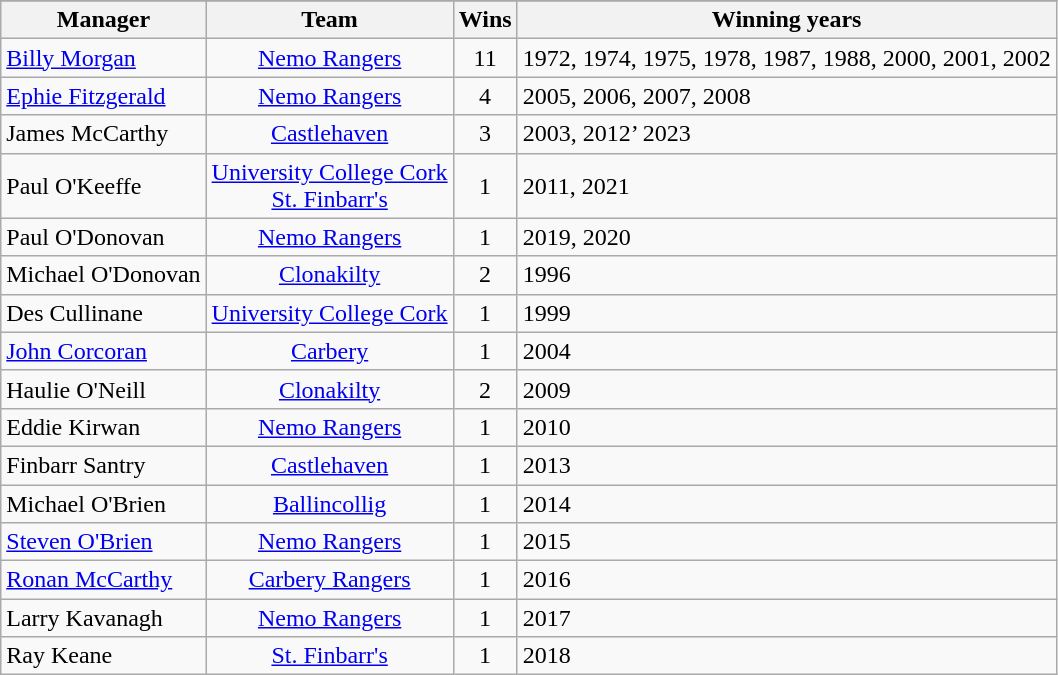<table class="wikitable">
<tr>
</tr>
<tr>
<th>Manager</th>
<th>Team</th>
<th>Wins</th>
<th>Winning years</th>
</tr>
<tr>
<td><a href='#'>Billy Morgan</a></td>
<td style="text-align:center"><a href='#'>Nemo Rangers</a></td>
<td style="text-align:center;">11</td>
<td>1972, 1974, 1975, 1978, 1987, 1988, 2000, 2001, 2002</td>
</tr>
<tr>
<td><a href='#'>Ephie Fitzgerald</a></td>
<td style="text-align:center"><a href='#'>Nemo Rangers</a></td>
<td style="text-align:center;">4</td>
<td>2005, 2006, 2007, 2008</td>
</tr>
<tr>
<td>James McCarthy</td>
<td style="text-align:center"><a href='#'>Castlehaven</a></td>
<td style="text-align:center;">3</td>
<td>2003, 2012’ 2023</td>
</tr>
<tr>
<td>Paul O'Keeffe</td>
<td style="text-align:center"><a href='#'>University College Cork</a><br><a href='#'>St. Finbarr's</a></td>
<td style="text-align:center;">1</td>
<td>2011, 2021</td>
</tr>
<tr>
<td>Paul O'Donovan</td>
<td style="text-align:center"><a href='#'>Nemo Rangers</a></td>
<td style="text-align:center;">1</td>
<td>2019, 2020</td>
</tr>
<tr>
<td>Michael O'Donovan</td>
<td style="text-align:center"><a href='#'>Clonakilty</a></td>
<td style="text-align:center;">2</td>
<td>1996</td>
</tr>
<tr>
<td>Des Cullinane</td>
<td style="text-align:center"><a href='#'>University College Cork</a></td>
<td style="text-align:center;">1</td>
<td>1999</td>
</tr>
<tr>
<td><a href='#'>John Corcoran</a></td>
<td style="text-align:center"><a href='#'>Carbery</a></td>
<td style="text-align:center;">1</td>
<td>2004</td>
</tr>
<tr>
<td>Haulie O'Neill</td>
<td style="text-align:center"><a href='#'>Clonakilty</a></td>
<td style="text-align:center;">2</td>
<td>2009</td>
</tr>
<tr>
<td>Eddie Kirwan</td>
<td style="text-align:center"><a href='#'>Nemo Rangers</a></td>
<td style="text-align:center;">1</td>
<td>2010</td>
</tr>
<tr>
<td>Finbarr Santry</td>
<td style="text-align:center"><a href='#'>Castlehaven</a></td>
<td style="text-align:center;">1</td>
<td>2013</td>
</tr>
<tr>
<td>Michael O'Brien</td>
<td style="text-align:center"><a href='#'>Ballincollig</a></td>
<td style="text-align:center;">1</td>
<td>2014</td>
</tr>
<tr>
<td><a href='#'>Steven O'Brien</a></td>
<td style="text-align:center"><a href='#'>Nemo Rangers</a></td>
<td style="text-align:center;">1</td>
<td>2015</td>
</tr>
<tr>
<td><a href='#'>Ronan McCarthy</a></td>
<td style="text-align:center"><a href='#'>Carbery Rangers</a></td>
<td style="text-align:center;">1</td>
<td>2016</td>
</tr>
<tr>
<td>Larry Kavanagh</td>
<td style="text-align:center"><a href='#'>Nemo Rangers</a></td>
<td style="text-align:center;">1</td>
<td>2017</td>
</tr>
<tr>
<td>Ray Keane</td>
<td style="text-align:center"><a href='#'>St. Finbarr's</a></td>
<td style="text-align:center;">1</td>
<td>2018</td>
</tr>
</table>
